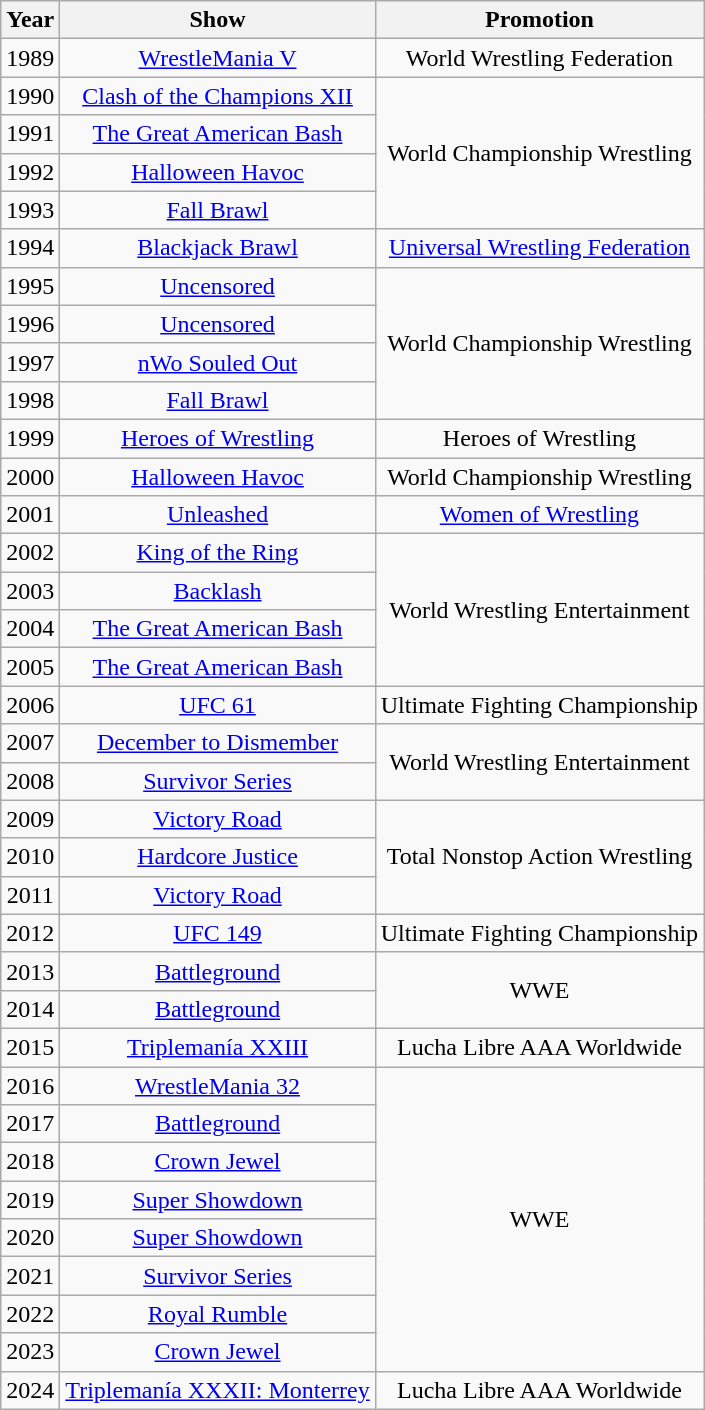<table class="wikitable sortable" style="text-align: center">
<tr>
<th>Year</th>
<th>Show</th>
<th>Promotion</th>
</tr>
<tr>
<td>1989</td>
<td><a href='#'>WrestleMania V</a></td>
<td>World Wrestling Federation</td>
</tr>
<tr>
<td>1990</td>
<td><a href='#'>Clash of the Champions XII</a></td>
<td rowspan=4>World Championship Wrestling</td>
</tr>
<tr>
<td>1991</td>
<td><a href='#'>The Great American Bash</a></td>
</tr>
<tr>
<td>1992</td>
<td><a href='#'>Halloween Havoc</a></td>
</tr>
<tr>
<td>1993</td>
<td><a href='#'>Fall Brawl</a></td>
</tr>
<tr>
<td>1994</td>
<td><a href='#'>Blackjack Brawl</a></td>
<td><a href='#'>Universal Wrestling Federation</a></td>
</tr>
<tr>
<td>1995</td>
<td><a href='#'>Uncensored</a></td>
<td rowspan=4>World Championship Wrestling</td>
</tr>
<tr>
<td>1996</td>
<td><a href='#'>Uncensored</a></td>
</tr>
<tr>
<td>1997</td>
<td><a href='#'>nWo Souled Out</a></td>
</tr>
<tr>
<td>1998</td>
<td><a href='#'>Fall Brawl</a></td>
</tr>
<tr>
<td>1999</td>
<td><a href='#'>Heroes of Wrestling</a></td>
<td>Heroes of Wrestling</td>
</tr>
<tr>
<td>2000</td>
<td><a href='#'>Halloween Havoc</a></td>
<td>World Championship Wrestling</td>
</tr>
<tr>
<td>2001</td>
<td><a href='#'>Unleashed</a></td>
<td><a href='#'>Women of Wrestling</a></td>
</tr>
<tr>
<td>2002</td>
<td><a href='#'>King of the Ring</a></td>
<td rowspan=4>World Wrestling Entertainment</td>
</tr>
<tr>
<td>2003</td>
<td><a href='#'>Backlash</a></td>
</tr>
<tr>
<td>2004</td>
<td><a href='#'>The Great American Bash</a></td>
</tr>
<tr>
<td>2005</td>
<td><a href='#'>The Great American Bash</a></td>
</tr>
<tr>
<td>2006</td>
<td><a href='#'>UFC 61</a></td>
<td>Ultimate Fighting Championship</td>
</tr>
<tr>
<td>2007</td>
<td><a href='#'>December to Dismember</a></td>
<td rowspan=2>World Wrestling Entertainment</td>
</tr>
<tr>
<td>2008</td>
<td><a href='#'>Survivor Series</a></td>
</tr>
<tr>
<td>2009</td>
<td><a href='#'>Victory Road</a></td>
<td rowspan=3>Total Nonstop Action Wrestling</td>
</tr>
<tr>
<td>2010</td>
<td><a href='#'>Hardcore Justice</a></td>
</tr>
<tr>
<td>2011</td>
<td><a href='#'>Victory Road</a></td>
</tr>
<tr>
<td>2012</td>
<td><a href='#'>UFC 149</a></td>
<td>Ultimate Fighting Championship</td>
</tr>
<tr>
<td>2013</td>
<td><a href='#'>Battleground</a></td>
<td rowspan=2>WWE</td>
</tr>
<tr>
<td>2014</td>
<td><a href='#'>Battleground</a></td>
</tr>
<tr>
<td>2015</td>
<td><a href='#'>Triplemanía XXIII</a></td>
<td>Lucha Libre AAA Worldwide</td>
</tr>
<tr>
<td>2016</td>
<td><a href='#'>WrestleMania 32</a></td>
<td rowspan="8">WWE</td>
</tr>
<tr>
<td>2017</td>
<td><a href='#'>Battleground</a></td>
</tr>
<tr>
<td>2018</td>
<td><a href='#'>Crown Jewel</a></td>
</tr>
<tr>
<td>2019</td>
<td><a href='#'>Super Showdown</a></td>
</tr>
<tr>
<td>2020</td>
<td><a href='#'>Super Showdown</a></td>
</tr>
<tr>
<td>2021</td>
<td><a href='#'>Survivor Series</a></td>
</tr>
<tr>
<td>2022</td>
<td><a href='#'>Royal Rumble</a></td>
</tr>
<tr>
<td>2023</td>
<td><a href='#'>Crown Jewel</a></td>
</tr>
<tr>
<td>2024</td>
<td><a href='#'>Triplemanía XXXII: Monterrey</a></td>
<td>Lucha Libre AAA Worldwide</td>
</tr>
</table>
